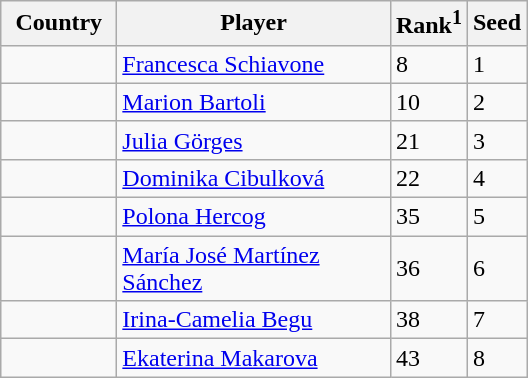<table class="sortable wikitable">
<tr>
<th width="70">Country</th>
<th width="175">Player</th>
<th>Rank<sup>1</sup></th>
<th>Seed</th>
</tr>
<tr>
<td></td>
<td><a href='#'>Francesca Schiavone</a></td>
<td>8</td>
<td>1</td>
</tr>
<tr>
<td></td>
<td><a href='#'>Marion Bartoli</a></td>
<td>10</td>
<td>2</td>
</tr>
<tr>
<td></td>
<td><a href='#'>Julia Görges</a></td>
<td>21</td>
<td>3</td>
</tr>
<tr>
<td></td>
<td><a href='#'>Dominika Cibulková</a></td>
<td>22</td>
<td>4</td>
</tr>
<tr>
<td></td>
<td><a href='#'>Polona Hercog</a></td>
<td>35</td>
<td>5</td>
</tr>
<tr>
<td></td>
<td><a href='#'>María José Martínez Sánchez</a></td>
<td>36</td>
<td>6</td>
</tr>
<tr>
<td></td>
<td><a href='#'>Irina-Camelia Begu</a></td>
<td>38</td>
<td>7</td>
</tr>
<tr>
<td></td>
<td><a href='#'>Ekaterina Makarova</a></td>
<td>43</td>
<td>8<br></td>
</tr>
</table>
